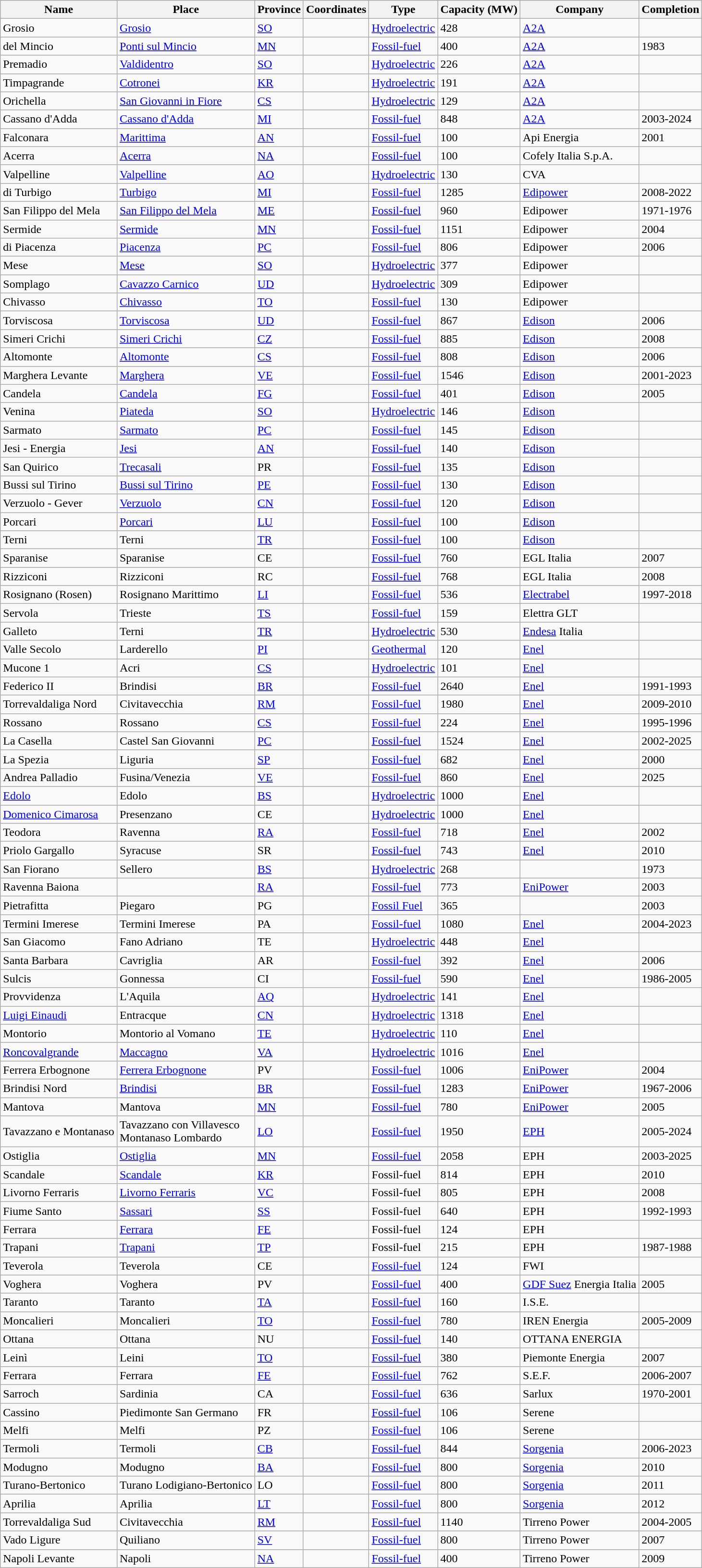<table class="wikitable sortable">
<tr>
<th>Name</th>
<th>Place</th>
<th>Province</th>
<th>Coordinates</th>
<th>Type</th>
<th>Capacity (MW)</th>
<th>Company</th>
<th>Completion</th>
</tr>
<tr>
<td>Grosio</td>
<td><a href='#'>Grosio</a></td>
<td><a href='#'>SO</a></td>
<td></td>
<td><a href='#'>Hydroelectric</a></td>
<td>428</td>
<td><a href='#'>A2A</a></td>
<td></td>
</tr>
<tr>
<td>del Mincio</td>
<td><a href='#'>Ponti sul Mincio</a></td>
<td><a href='#'>MN</a></td>
<td></td>
<td><a href='#'>Fossil-fuel</a></td>
<td>400</td>
<td><a href='#'>A2A</a></td>
<td>1983</td>
</tr>
<tr>
<td>Premadio</td>
<td><a href='#'>Valdidentro</a></td>
<td><a href='#'>SO</a></td>
<td></td>
<td><a href='#'>Hydroelectric</a></td>
<td>226</td>
<td><a href='#'>A2A</a></td>
<td></td>
</tr>
<tr>
<td>Timpagrande</td>
<td><a href='#'>Cotronei</a></td>
<td><a href='#'>KR</a></td>
<td></td>
<td><a href='#'>Hydroelectric</a></td>
<td>191</td>
<td><a href='#'>A2A</a></td>
<td></td>
</tr>
<tr>
<td>Orichella</td>
<td><a href='#'>San Giovanni in Fiore</a></td>
<td><a href='#'>CS</a></td>
<td></td>
<td><a href='#'>Hydroelectric</a></td>
<td>129</td>
<td><a href='#'>A2A</a></td>
<td></td>
</tr>
<tr>
<td>Cassano d'Adda</td>
<td><a href='#'>Cassano d'Adda</a></td>
<td><a href='#'>MI</a></td>
<td></td>
<td><a href='#'>Fossil-fuel</a></td>
<td>848</td>
<td><a href='#'>A2A</a></td>
<td>2003-2024</td>
</tr>
<tr>
<td>Falconara</td>
<td><a href='#'>Marittima</a></td>
<td><a href='#'>AN</a></td>
<td></td>
<td><a href='#'>Fossil-fuel</a></td>
<td>100</td>
<td>Api Energia</td>
<td>2001</td>
</tr>
<tr>
<td>Acerra</td>
<td><a href='#'>Acerra</a></td>
<td><a href='#'>NA</a></td>
<td></td>
<td><a href='#'>Fossil-fuel</a></td>
<td>100</td>
<td>Cofely Italia S.p.A.</td>
<td></td>
</tr>
<tr>
<td>Valpelline</td>
<td><a href='#'>Valpelline</a></td>
<td><a href='#'>AO</a></td>
<td></td>
<td><a href='#'>Hydroelectric</a></td>
<td>130</td>
<td>CVA</td>
<td></td>
</tr>
<tr>
<td>di Turbigo</td>
<td><a href='#'>Turbigo</a></td>
<td><a href='#'>MI</a></td>
<td></td>
<td><a href='#'>Fossil-fuel</a></td>
<td>1285</td>
<td><a href='#'>Edipower</a></td>
<td>2008-2022</td>
</tr>
<tr>
<td>San Filippo del Mela</td>
<td><a href='#'>San Filippo del Mela</a></td>
<td><a href='#'>ME</a></td>
<td></td>
<td><a href='#'>Fossil-fuel</a></td>
<td>960</td>
<td>Edipower</td>
<td>1971-1976</td>
</tr>
<tr>
<td>Sermide</td>
<td><a href='#'>Sermide</a></td>
<td><a href='#'>MN</a></td>
<td></td>
<td><a href='#'>Fossil-fuel</a></td>
<td>1151</td>
<td>Edipower</td>
<td>2004</td>
</tr>
<tr>
<td>di Piacenza</td>
<td><a href='#'>Piacenza</a></td>
<td><a href='#'>PC</a></td>
<td></td>
<td><a href='#'>Fossil-fuel</a></td>
<td>806</td>
<td>Edipower</td>
<td>2006</td>
</tr>
<tr>
<td>Mese</td>
<td><a href='#'>Mese</a></td>
<td><a href='#'>SO</a></td>
<td></td>
<td><a href='#'>Hydroelectric</a></td>
<td>377</td>
<td>Edipower</td>
<td></td>
</tr>
<tr>
<td>Somplago</td>
<td><a href='#'>Cavazzo Carnico</a></td>
<td><a href='#'>UD</a></td>
<td></td>
<td><a href='#'>Hydroelectric</a></td>
<td>309</td>
<td>Edipower</td>
<td></td>
</tr>
<tr>
<td>Chivasso</td>
<td><a href='#'>Chivasso</a></td>
<td><a href='#'>TO</a></td>
<td></td>
<td><a href='#'>Fossil-fuel</a></td>
<td>130</td>
<td>Edipower</td>
<td></td>
</tr>
<tr>
<td>Torviscosa</td>
<td><a href='#'>Torviscosa</a></td>
<td><a href='#'>UD</a></td>
<td></td>
<td><a href='#'>Fossil-fuel</a></td>
<td>867</td>
<td><a href='#'>Edison</a></td>
<td>2006</td>
</tr>
<tr>
<td>Simeri Crichi</td>
<td><a href='#'>Simeri Crichi</a></td>
<td><a href='#'>CZ</a></td>
<td></td>
<td><a href='#'>Fossil-fuel</a></td>
<td>885</td>
<td><a href='#'>Edison</a></td>
<td>2008</td>
</tr>
<tr>
<td>Altomonte</td>
<td><a href='#'>Altomonte</a></td>
<td><a href='#'>CS</a></td>
<td></td>
<td><a href='#'>Fossil-fuel</a></td>
<td>808</td>
<td><a href='#'>Edison</a></td>
<td>2006</td>
</tr>
<tr>
<td>Marghera Levante</td>
<td><a href='#'>Marghera</a></td>
<td><a href='#'>VE</a></td>
<td></td>
<td><a href='#'>Fossil-fuel</a></td>
<td>1546</td>
<td><a href='#'>Edison</a></td>
<td>2001-2023</td>
</tr>
<tr>
<td>Candela</td>
<td><a href='#'>Candela</a></td>
<td><a href='#'>FG</a></td>
<td></td>
<td><a href='#'>Fossil-fuel</a></td>
<td>401</td>
<td><a href='#'>Edison</a></td>
<td>2005</td>
</tr>
<tr>
<td>Venina</td>
<td><a href='#'>Piateda</a></td>
<td><a href='#'>SO</a></td>
<td></td>
<td><a href='#'>Hydroelectric</a></td>
<td>146</td>
<td><a href='#'>Edison</a></td>
<td></td>
</tr>
<tr>
<td>Sarmato</td>
<td><a href='#'>Sarmato</a></td>
<td><a href='#'>PC</a></td>
<td></td>
<td><a href='#'>Fossil-fuel</a></td>
<td>145</td>
<td><a href='#'>Edison</a></td>
<td></td>
</tr>
<tr>
<td>Jesi - Energia</td>
<td><a href='#'>Jesi</a></td>
<td><a href='#'>AN</a></td>
<td></td>
<td><a href='#'>Fossil-fuel</a></td>
<td>140</td>
<td><a href='#'>Edison</a></td>
<td></td>
</tr>
<tr>
<td>San Quirico</td>
<td><a href='#'>Trecasali</a></td>
<td>PR</td>
<td></td>
<td><a href='#'>Fossil-fuel</a></td>
<td>135</td>
<td><a href='#'>Edison</a></td>
<td></td>
</tr>
<tr>
<td>Bussi sul Tirino</td>
<td><a href='#'>Bussi sul Tirino</a></td>
<td><a href='#'>PE</a></td>
<td></td>
<td><a href='#'>Fossil-fuel</a></td>
<td>130</td>
<td><a href='#'>Edison</a></td>
<td></td>
</tr>
<tr>
<td>Verzuolo - Gever</td>
<td><a href='#'>Verzuolo</a></td>
<td><a href='#'>CN</a></td>
<td></td>
<td><a href='#'>Fossil-fuel</a></td>
<td>120</td>
<td><a href='#'>Edison</a></td>
<td></td>
</tr>
<tr>
<td>Porcari</td>
<td><a href='#'>Porcari</a></td>
<td><a href='#'>LU</a></td>
<td></td>
<td><a href='#'>Fossil-fuel</a></td>
<td>100</td>
<td><a href='#'>Edison</a></td>
<td></td>
</tr>
<tr>
<td>Terni</td>
<td>Terni</td>
<td><a href='#'>TR</a></td>
<td></td>
<td><a href='#'>Fossil-fuel</a></td>
<td>100</td>
<td><a href='#'>Edison</a></td>
<td></td>
</tr>
<tr>
<td>Sparanise</td>
<td>Sparanise</td>
<td>CE</td>
<td></td>
<td><a href='#'>Fossil-fuel</a></td>
<td>760</td>
<td>EGL Italia</td>
<td>2007</td>
</tr>
<tr>
<td>Rizziconi</td>
<td>Rizziconi</td>
<td>RC</td>
<td></td>
<td><a href='#'>Fossil-fuel</a></td>
<td>768</td>
<td>EGL Italia</td>
<td>2008</td>
</tr>
<tr>
<td>Rosignano (Rosen)</td>
<td>Rosignano Marittimo</td>
<td><a href='#'>LI</a></td>
<td></td>
<td><a href='#'>Fossil-fuel</a></td>
<td>536</td>
<td><a href='#'>Electrabel</a></td>
<td>1997-2018</td>
</tr>
<tr>
<td>Servola</td>
<td>Trieste</td>
<td><a href='#'>TS</a></td>
<td></td>
<td><a href='#'>Fossil-fuel</a></td>
<td>159</td>
<td>Elettra GLT</td>
<td></td>
</tr>
<tr>
<td>Galleto</td>
<td>Terni</td>
<td><a href='#'>TR</a></td>
<td></td>
<td><a href='#'>Hydroelectric</a></td>
<td>530</td>
<td><a href='#'>Endesa</a> Italia</td>
<td></td>
</tr>
<tr>
<td>Valle Secolo</td>
<td>Larderello</td>
<td><a href='#'>PI</a></td>
<td></td>
<td><a href='#'>Geothermal</a></td>
<td>120</td>
<td><a href='#'>Enel</a></td>
<td></td>
</tr>
<tr>
<td>Mucone 1</td>
<td>Acri</td>
<td><a href='#'>CS</a></td>
<td></td>
<td><a href='#'>Hydroelectric</a></td>
<td>101</td>
<td><a href='#'>Enel</a></td>
<td></td>
</tr>
<tr>
<td>Federico II</td>
<td>Brindisi</td>
<td><a href='#'>BR</a></td>
<td></td>
<td><a href='#'>Fossil-fuel</a></td>
<td>2640</td>
<td><a href='#'>Enel</a></td>
<td>1991-1993</td>
</tr>
<tr>
<td>Torrevaldaliga Nord</td>
<td>Civitavecchia</td>
<td><a href='#'>RM</a></td>
<td></td>
<td><a href='#'>Fossil-fuel</a></td>
<td>1980</td>
<td><a href='#'>Enel</a></td>
<td>2009-2010</td>
</tr>
<tr>
<td>Rossano</td>
<td>Rossano</td>
<td><a href='#'>CS</a></td>
<td></td>
<td><a href='#'>Fossil-fuel</a></td>
<td>224</td>
<td><a href='#'>Enel</a></td>
<td>1995-1996</td>
</tr>
<tr>
<td>La Casella</td>
<td>Castel San Giovanni</td>
<td><a href='#'>PC</a></td>
<td></td>
<td><a href='#'>Fossil-fuel</a></td>
<td>1524</td>
<td><a href='#'>Enel</a></td>
<td>2002-2025</td>
</tr>
<tr>
<td>La Spezia</td>
<td>Liguria</td>
<td><a href='#'>SP</a></td>
<td></td>
<td><a href='#'>Fossil-fuel</a></td>
<td>682</td>
<td><a href='#'>Enel</a></td>
<td>2000</td>
</tr>
<tr>
<td>Andrea Palladio</td>
<td>Fusina/Venezia</td>
<td><a href='#'>VE</a></td>
<td></td>
<td><a href='#'>Fossil-fuel</a></td>
<td>860</td>
<td><a href='#'>Enel</a></td>
<td>2025</td>
</tr>
<tr>
<td><a href='#'>Edolo</a></td>
<td>Edolo</td>
<td><a href='#'>BS</a></td>
<td></td>
<td><a href='#'>Hydroelectric</a></td>
<td>1000</td>
<td><a href='#'>Enel</a></td>
<td></td>
</tr>
<tr>
<td><a href='#'>Domenico Cimarosa</a></td>
<td>Presenzano</td>
<td>CE</td>
<td></td>
<td><a href='#'>Hydroelectric</a></td>
<td>1000</td>
<td><a href='#'>Enel</a></td>
<td></td>
</tr>
<tr>
<td>Teodora</td>
<td>Ravenna</td>
<td><a href='#'>RA</a></td>
<td></td>
<td><a href='#'>Fossil-fuel</a></td>
<td>718</td>
<td><a href='#'>Enel</a></td>
<td>2002</td>
</tr>
<tr>
<td>Priolo Gargallo</td>
<td>Syracuse</td>
<td>SR</td>
<td></td>
<td><a href='#'>Fossil-fuel</a></td>
<td>743</td>
<td><a href='#'>Enel</a></td>
<td>2010</td>
</tr>
<tr>
<td>San Fiorano</td>
<td>Sellero</td>
<td><a href='#'>BS</a></td>
<td></td>
<td><a href='#'>Hydroelectric</a></td>
<td>268</td>
<td></td>
<td>1973</td>
</tr>
<tr>
<td>Ravenna Baiona</td>
<td></td>
<td><a href='#'>RA</a></td>
<td></td>
<td><a href='#'>Fossil-fuel</a></td>
<td>773</td>
<td><a href='#'>EniPower</a></td>
<td>2003</td>
</tr>
<tr>
<td>Pietrafitta</td>
<td>Piegaro</td>
<td>PG</td>
<td></td>
<td><a href='#'>Fossil Fuel</a></td>
<td>365</td>
<td></td>
<td>2003</td>
</tr>
<tr>
<td>Termini Imerese</td>
<td>Termini Imerese</td>
<td>PA</td>
<td></td>
<td><a href='#'>Fossil-fuel</a></td>
<td>1080</td>
<td><a href='#'>Enel</a></td>
<td>2004-2023</td>
</tr>
<tr>
<td>San Giacomo</td>
<td>Fano Adriano</td>
<td>TE</td>
<td></td>
<td><a href='#'>Hydroelectric</a></td>
<td>448</td>
<td><a href='#'>Enel</a></td>
<td></td>
</tr>
<tr>
<td>Santa Barbara</td>
<td>Cavriglia</td>
<td>AR</td>
<td></td>
<td><a href='#'>Fossil-fuel</a></td>
<td>392</td>
<td><a href='#'>Enel</a></td>
<td>2006</td>
</tr>
<tr>
<td>Sulcis</td>
<td>Gonnessa</td>
<td>CI</td>
<td></td>
<td><a href='#'>Fossil-fuel</a></td>
<td>590</td>
<td><a href='#'>Enel</a></td>
<td>1986-2005</td>
</tr>
<tr>
<td>Provvidenza</td>
<td>L'Aquila</td>
<td><a href='#'>AQ</a></td>
<td></td>
<td><a href='#'>Hydroelectric</a></td>
<td>141</td>
<td><a href='#'>Enel</a></td>
<td></td>
</tr>
<tr>
<td><a href='#'>Luigi Einaudi</a></td>
<td>Entracque</td>
<td><a href='#'>CN</a></td>
<td></td>
<td><a href='#'>Hydroelectric</a></td>
<td>1318</td>
<td><a href='#'>Enel</a></td>
<td></td>
</tr>
<tr>
<td>Montorio</td>
<td>Montorio al Vomano</td>
<td><a href='#'>TE</a></td>
<td></td>
<td><a href='#'>Hydroelectric</a></td>
<td>110</td>
<td><a href='#'>Enel</a></td>
<td></td>
</tr>
<tr>
<td><a href='#'>Roncovalgrande</a></td>
<td><a href='#'>Maccagno</a></td>
<td><a href='#'>VA</a></td>
<td></td>
<td><a href='#'>Hydroelectric</a></td>
<td>1016</td>
<td><a href='#'>Enel</a></td>
<td></td>
</tr>
<tr>
<td>Ferrera Erbognone</td>
<td><a href='#'>Ferrera Erbognone</a></td>
<td>PV</td>
<td></td>
<td><a href='#'>Fossil-fuel</a></td>
<td>1006</td>
<td><a href='#'>EniPower</a></td>
<td>2004</td>
</tr>
<tr>
<td>Brindisi Nord</td>
<td><a href='#'>Brindisi</a></td>
<td><a href='#'>BR</a></td>
<td></td>
<td><a href='#'>Fossil-fuel</a></td>
<td>1283</td>
<td><a href='#'>EniPower</a></td>
<td>1967-2006</td>
</tr>
<tr>
<td>Mantova</td>
<td>Mantova</td>
<td><a href='#'>MN</a></td>
<td></td>
<td><a href='#'>Fossil-fuel</a></td>
<td>780</td>
<td><a href='#'>EniPower</a></td>
<td>2005</td>
</tr>
<tr>
<td>Tavazzano e Montanaso</td>
<td>Tavazzano con Villavesco<br>Montanaso Lombardo</td>
<td><a href='#'>LO</a></td>
<td></td>
<td><a href='#'>Fossil-fuel</a></td>
<td>1950</td>
<td><a href='#'>EPH</a></td>
<td>2005-2024</td>
</tr>
<tr>
<td>Ostiglia</td>
<td><a href='#'>Ostiglia</a></td>
<td><a href='#'>MN</a></td>
<td></td>
<td><a href='#'>Fossil-fuel</a></td>
<td>2058</td>
<td>EPH</td>
<td>2003-2025</td>
</tr>
<tr>
<td>Scandale</td>
<td><a href='#'>Scandale</a></td>
<td><a href='#'>KR</a></td>
<td></td>
<td>Fossil-fuel</td>
<td>814</td>
<td>EPH</td>
<td>2010</td>
</tr>
<tr>
<td>Livorno Ferraris</td>
<td><a href='#'>Livorno Ferraris</a></td>
<td><a href='#'>VC</a></td>
<td></td>
<td>Fossil-fuel</td>
<td>805</td>
<td>EPH</td>
<td>2008</td>
</tr>
<tr>
<td>Fiume Santo</td>
<td><a href='#'>Sassari</a></td>
<td><a href='#'>SS</a></td>
<td></td>
<td>Fossil-fuel</td>
<td>640</td>
<td>EPH</td>
<td>1992-1993</td>
</tr>
<tr>
<td>Ferrara</td>
<td><a href='#'>Ferrara</a></td>
<td><a href='#'>FE</a></td>
<td></td>
<td>Fossil-fuel</td>
<td>124</td>
<td>EPH</td>
<td></td>
</tr>
<tr>
<td>Trapani</td>
<td><a href='#'>Trapani</a></td>
<td><a href='#'>TP</a></td>
<td></td>
<td>Fossil-fuel</td>
<td>215</td>
<td>EPH</td>
<td>1987-1988</td>
</tr>
<tr>
<td>Teverola</td>
<td>Teverola</td>
<td>CE</td>
<td></td>
<td><a href='#'>Fossil-fuel</a></td>
<td>124</td>
<td>FWI</td>
<td></td>
</tr>
<tr>
<td>Voghera</td>
<td>Voghera</td>
<td>PV</td>
<td></td>
<td><a href='#'>Fossil-fuel</a></td>
<td>400</td>
<td><a href='#'>GDF Suez</a> Energia Italia</td>
<td>2005</td>
</tr>
<tr>
<td>Taranto</td>
<td>Taranto</td>
<td><a href='#'>TA</a></td>
<td></td>
<td><a href='#'>Fossil-fuel</a></td>
<td>160</td>
<td>I.S.E.</td>
<td></td>
</tr>
<tr>
<td>Moncalieri</td>
<td>Moncalieri</td>
<td><a href='#'>TO</a></td>
<td></td>
<td><a href='#'>Fossil-fuel</a></td>
<td>780</td>
<td>IREN Energia</td>
<td>2005-2009</td>
</tr>
<tr>
<td>Ottana</td>
<td>Ottana</td>
<td>NU</td>
<td></td>
<td><a href='#'>Fossil-fuel</a></td>
<td>140</td>
<td>OTTANA ENERGIA</td>
<td></td>
</tr>
<tr>
<td>Leinì</td>
<td>Leini</td>
<td><a href='#'>TO</a></td>
<td></td>
<td><a href='#'>Fossil-fuel</a></td>
<td>380</td>
<td>Piemonte Energia</td>
<td>2007</td>
</tr>
<tr>
<td>Ferrara</td>
<td>Ferrara</td>
<td><a href='#'>FE</a></td>
<td></td>
<td><a href='#'>Fossil-fuel</a></td>
<td>762</td>
<td>S.E.F.</td>
<td>2006-2007</td>
</tr>
<tr>
<td>Sarroch</td>
<td>Sardinia</td>
<td>CA</td>
<td></td>
<td><a href='#'>Fossil-fuel</a></td>
<td>636</td>
<td>Sarlux</td>
<td>1970-2001</td>
</tr>
<tr>
<td>Cassino</td>
<td>Piedimonte San Germano</td>
<td>FR</td>
<td></td>
<td><a href='#'>Fossil-fuel</a></td>
<td>106</td>
<td>Serene</td>
<td></td>
</tr>
<tr>
<td>Melfi</td>
<td>Melfi</td>
<td>PZ</td>
<td></td>
<td><a href='#'>Fossil-fuel</a></td>
<td>106</td>
<td>Serene</td>
<td></td>
</tr>
<tr>
<td>Termoli</td>
<td>Termoli</td>
<td><a href='#'>CB</a></td>
<td></td>
<td><a href='#'>Fossil-fuel</a></td>
<td>844</td>
<td><a href='#'>Sorgenia</a></td>
<td>2006-2023</td>
</tr>
<tr>
<td>Modugno</td>
<td>Modugno</td>
<td><a href='#'>BA</a></td>
<td></td>
<td><a href='#'>Fossil-fuel</a></td>
<td>800</td>
<td><a href='#'>Sorgenia</a></td>
<td>2010</td>
</tr>
<tr>
<td>Turano-Bertonico</td>
<td>Turano Lodigiano-Bertonico</td>
<td>LO</td>
<td></td>
<td><a href='#'>Fossil-fuel</a></td>
<td>800</td>
<td><a href='#'>Sorgenia</a></td>
<td>2011</td>
</tr>
<tr>
<td>Aprilia</td>
<td>Aprilia</td>
<td><a href='#'>LT</a></td>
<td></td>
<td><a href='#'>Fossil-fuel</a></td>
<td>800</td>
<td><a href='#'>Sorgenia</a></td>
<td>2012</td>
</tr>
<tr>
<td>Torrevaldaliga Sud</td>
<td>Civitavecchia</td>
<td><a href='#'>RM</a></td>
<td></td>
<td><a href='#'>Fossil-fuel</a></td>
<td>1140</td>
<td>Tirreno Power</td>
<td>2004-2005</td>
</tr>
<tr>
<td>Vado Ligure</td>
<td>Quiliano</td>
<td><a href='#'>SV</a></td>
<td></td>
<td><a href='#'>Fossil-fuel</a></td>
<td>800</td>
<td>Tirreno Power</td>
<td>2007</td>
</tr>
<tr>
<td>Napoli Levante</td>
<td>Napoli</td>
<td><a href='#'>NA</a></td>
<td></td>
<td><a href='#'>Fossil-fuel</a></td>
<td>400</td>
<td>Tirreno Power</td>
<td>2009</td>
</tr>
</table>
